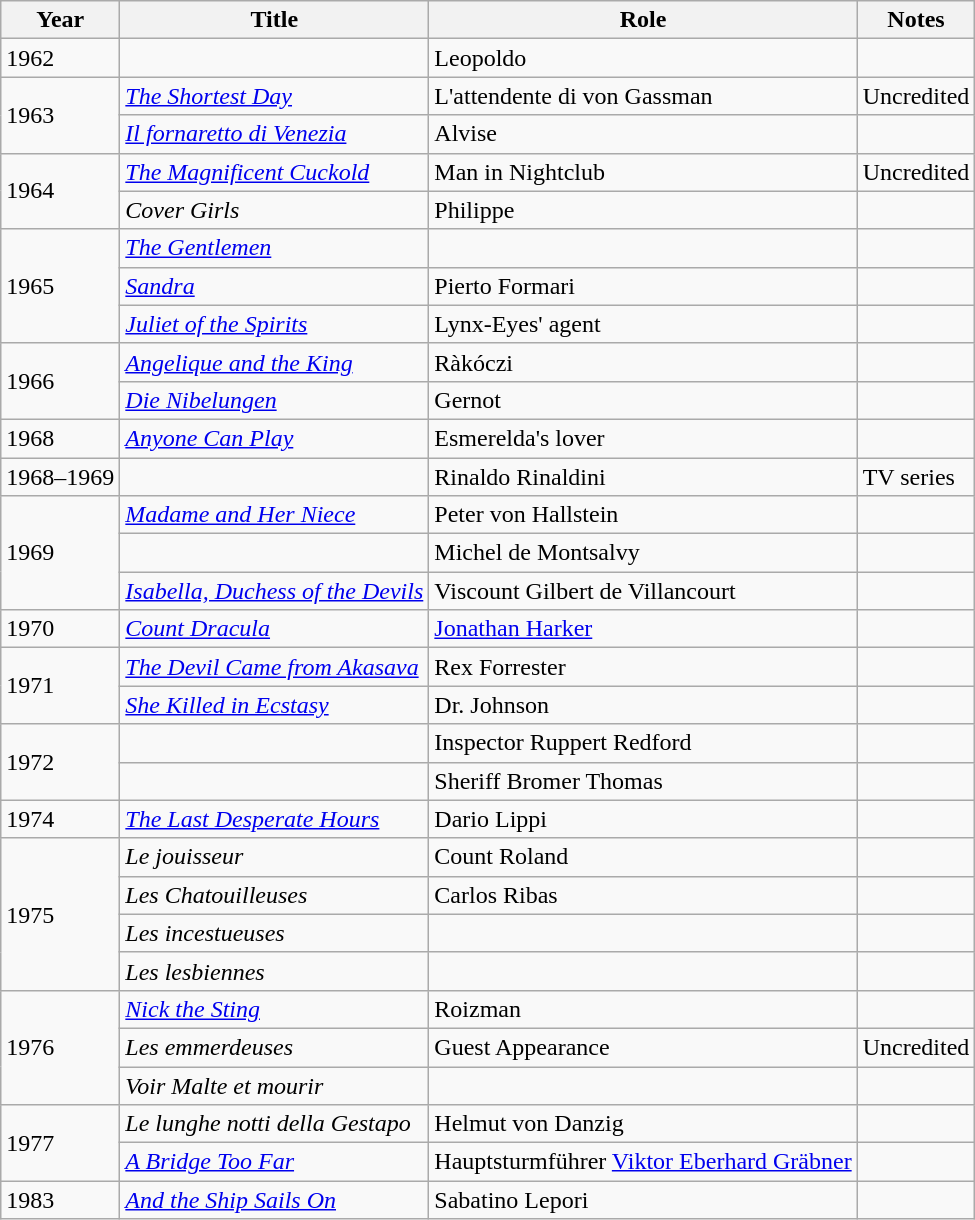<table class="wikitable sortable">
<tr>
<th>Year</th>
<th>Title</th>
<th>Role</th>
<th class="unsortable">Notes</th>
</tr>
<tr>
<td>1962</td>
<td><em></em></td>
<td>Leopoldo</td>
<td></td>
</tr>
<tr>
<td rowspan=2>1963</td>
<td><em><a href='#'>The Shortest Day</a></em></td>
<td>L'attendente di von Gassman</td>
<td>Uncredited</td>
</tr>
<tr>
<td><em><a href='#'>Il fornaretto di Venezia</a></em></td>
<td>Alvise</td>
<td></td>
</tr>
<tr>
<td rowspan=2>1964</td>
<td><em><a href='#'>The Magnificent Cuckold</a></em></td>
<td>Man in Nightclub</td>
<td>Uncredited</td>
</tr>
<tr>
<td><em>Cover Girls</em></td>
<td>Philippe</td>
<td></td>
</tr>
<tr>
<td rowspan=3>1965</td>
<td><em><a href='#'>The Gentlemen</a></em></td>
<td></td>
<td></td>
</tr>
<tr>
<td><em><a href='#'>Sandra</a></em></td>
<td>Pierto Formari</td>
<td></td>
</tr>
<tr>
<td><em><a href='#'>Juliet of the Spirits</a></em></td>
<td>Lynx-Eyes' agent</td>
<td></td>
</tr>
<tr>
<td rowspan=2>1966</td>
<td><em><a href='#'>Angelique and the King</a></em></td>
<td>Ràkóczi</td>
<td></td>
</tr>
<tr>
<td><em><a href='#'>Die Nibelungen</a></em></td>
<td>Gernot</td>
<td></td>
</tr>
<tr>
<td>1968</td>
<td><em><a href='#'>Anyone Can Play</a></em></td>
<td>Esmerelda's lover</td>
<td></td>
</tr>
<tr>
<td>1968–1969</td>
<td><em></em></td>
<td>Rinaldo Rinaldini</td>
<td>TV series</td>
</tr>
<tr>
<td rowspan=3>1969</td>
<td><em><a href='#'>Madame and Her Niece</a></em></td>
<td>Peter von Hallstein</td>
<td></td>
</tr>
<tr>
<td><em></em></td>
<td>Michel de Montsalvy</td>
<td></td>
</tr>
<tr>
<td><em><a href='#'>Isabella, Duchess of the Devils</a></em></td>
<td>Viscount Gilbert de Villancourt</td>
<td></td>
</tr>
<tr>
<td>1970</td>
<td><em><a href='#'>Count Dracula</a></em></td>
<td><a href='#'>Jonathan Harker</a></td>
<td></td>
</tr>
<tr>
<td rowspan=2>1971</td>
<td><em><a href='#'>The Devil Came from Akasava</a></em></td>
<td>Rex Forrester</td>
<td></td>
</tr>
<tr>
<td><em><a href='#'>She Killed in Ecstasy</a></em></td>
<td>Dr. Johnson</td>
<td></td>
</tr>
<tr>
<td rowspan=2>1972</td>
<td><em></em></td>
<td>Inspector Ruppert Redford</td>
<td></td>
</tr>
<tr>
<td></td>
<td>Sheriff Bromer Thomas</td>
<td></td>
</tr>
<tr>
<td>1974</td>
<td><em><a href='#'>The Last Desperate Hours</a></em></td>
<td>Dario Lippi</td>
<td></td>
</tr>
<tr>
<td rowspan=4>1975</td>
<td><em>Le jouisseur</em></td>
<td>Count Roland</td>
<td></td>
</tr>
<tr>
<td><em>Les Chatouilleuses</em></td>
<td>Carlos Ribas</td>
<td></td>
</tr>
<tr>
<td><em>Les incestueuses</em></td>
<td></td>
<td></td>
</tr>
<tr>
<td><em>Les lesbiennes</em></td>
<td></td>
<td></td>
</tr>
<tr>
<td rowspan=3>1976</td>
<td><em><a href='#'>Nick the Sting</a></em></td>
<td>Roizman</td>
<td></td>
</tr>
<tr>
<td><em>Les emmerdeuses</em></td>
<td>Guest Appearance</td>
<td>Uncredited</td>
</tr>
<tr>
<td><em>Voir Malte et mourir</em></td>
<td></td>
<td></td>
</tr>
<tr>
<td rowspan=2>1977</td>
<td><em>Le lunghe notti della Gestapo</em></td>
<td>Helmut von Danzig</td>
<td></td>
</tr>
<tr>
<td><em><a href='#'>A Bridge Too Far</a></em></td>
<td>Hauptsturmführer <a href='#'>Viktor Eberhard Gräbner</a></td>
<td></td>
</tr>
<tr>
<td>1983</td>
<td><em><a href='#'>And the Ship Sails On</a></em></td>
<td>Sabatino Lepori</td>
<td></td>
</tr>
</table>
